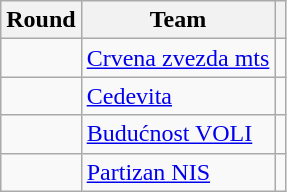<table class="wikitable">
<tr>
<th>Round</th>
<th>Team</th>
<th></th>
</tr>
<tr>
<td></td>
<td> <a href='#'>Crvena zvezda mts</a></td>
<td></td>
</tr>
<tr>
<td></td>
<td> <a href='#'>Cedevita</a></td>
<td></td>
</tr>
<tr>
<td></td>
<td> <a href='#'>Budućnost VOLI</a></td>
<td></td>
</tr>
<tr>
<td></td>
<td> <a href='#'>Partizan NIS</a></td>
<td></td>
</tr>
</table>
